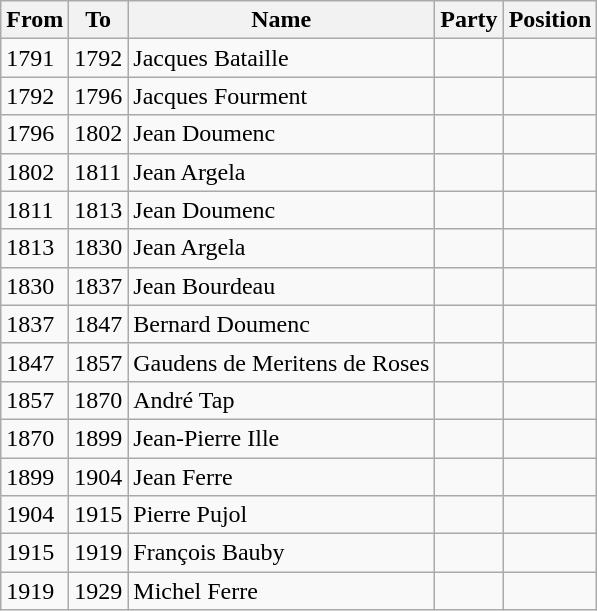<table class="wikitable">
<tr>
<th>From</th>
<th>To</th>
<th>Name</th>
<th>Party</th>
<th>Position</th>
</tr>
<tr>
<td>1791</td>
<td>1792</td>
<td>Jacques Bataille</td>
<td></td>
<td></td>
</tr>
<tr>
<td>1792</td>
<td>1796</td>
<td>Jacques Fourment</td>
<td></td>
<td></td>
</tr>
<tr>
<td>1796</td>
<td>1802</td>
<td>Jean Doumenc</td>
<td></td>
<td></td>
</tr>
<tr>
<td>1802</td>
<td>1811</td>
<td>Jean Argela</td>
<td></td>
<td></td>
</tr>
<tr>
<td>1811</td>
<td>1813</td>
<td>Jean Doumenc</td>
<td></td>
<td></td>
</tr>
<tr>
<td>1813</td>
<td>1830</td>
<td>Jean Argela</td>
<td></td>
<td></td>
</tr>
<tr>
<td>1830</td>
<td>1837</td>
<td>Jean Bourdeau</td>
<td></td>
<td></td>
</tr>
<tr>
<td>1837</td>
<td>1847</td>
<td>Bernard Doumenc</td>
<td></td>
<td></td>
</tr>
<tr>
<td>1847</td>
<td>1857</td>
<td>Gaudens de Meritens de Roses</td>
<td></td>
<td></td>
</tr>
<tr>
<td>1857</td>
<td>1870</td>
<td>André Tap</td>
<td></td>
<td></td>
</tr>
<tr>
<td>1870</td>
<td>1899</td>
<td>Jean-Pierre Ille</td>
<td></td>
<td></td>
</tr>
<tr>
<td>1899</td>
<td>1904</td>
<td>Jean Ferre</td>
<td></td>
<td></td>
</tr>
<tr>
<td>1904</td>
<td>1915</td>
<td>Pierre Pujol</td>
<td></td>
<td></td>
</tr>
<tr>
<td>1915</td>
<td>1919</td>
<td>François Bauby</td>
<td></td>
<td></td>
</tr>
<tr>
<td>1919</td>
<td>1929</td>
<td>Michel Ferre</td>
<td></td>
<td></td>
</tr>
</table>
